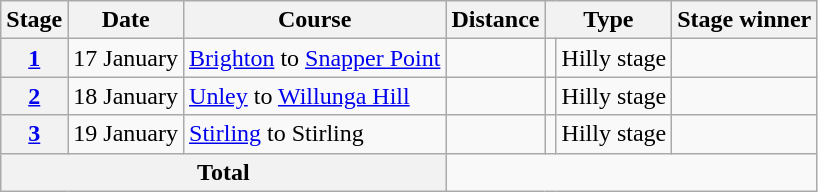<table class="wikitable">
<tr>
<th scope="col">Stage</th>
<th scope="col">Date</th>
<th scope="col">Course</th>
<th scope="col">Distance</th>
<th colspan="2" scope="col">Type</th>
<th scope="col">Stage winner</th>
</tr>
<tr>
<th scope="row" style="text-align:center;"><a href='#'>1</a></th>
<td style="text-align:center;">17 January</td>
<td><a href='#'>Brighton</a> to <a href='#'>Snapper Point</a></td>
<td style="text-align:center;"></td>
<td></td>
<td>Hilly stage</td>
<td></td>
</tr>
<tr>
<th scope="row" style="text-align:center;"><a href='#'>2</a></th>
<td style="text-align:center;">18 January</td>
<td><a href='#'>Unley</a> to <a href='#'>Willunga Hill</a></td>
<td style="text-align:center;"></td>
<td></td>
<td>Hilly stage</td>
<td></td>
</tr>
<tr>
<th scope="row" style="text-align:center;"><a href='#'>3</a></th>
<td style="text-align:center;">19 January</td>
<td><a href='#'>Stirling</a> to Stirling</td>
<td style="text-align:center;"></td>
<td></td>
<td>Hilly stage</td>
<td></td>
</tr>
<tr>
<th colspan="3">Total</th>
<td colspan="4" style="text-align:center;"></td>
</tr>
</table>
